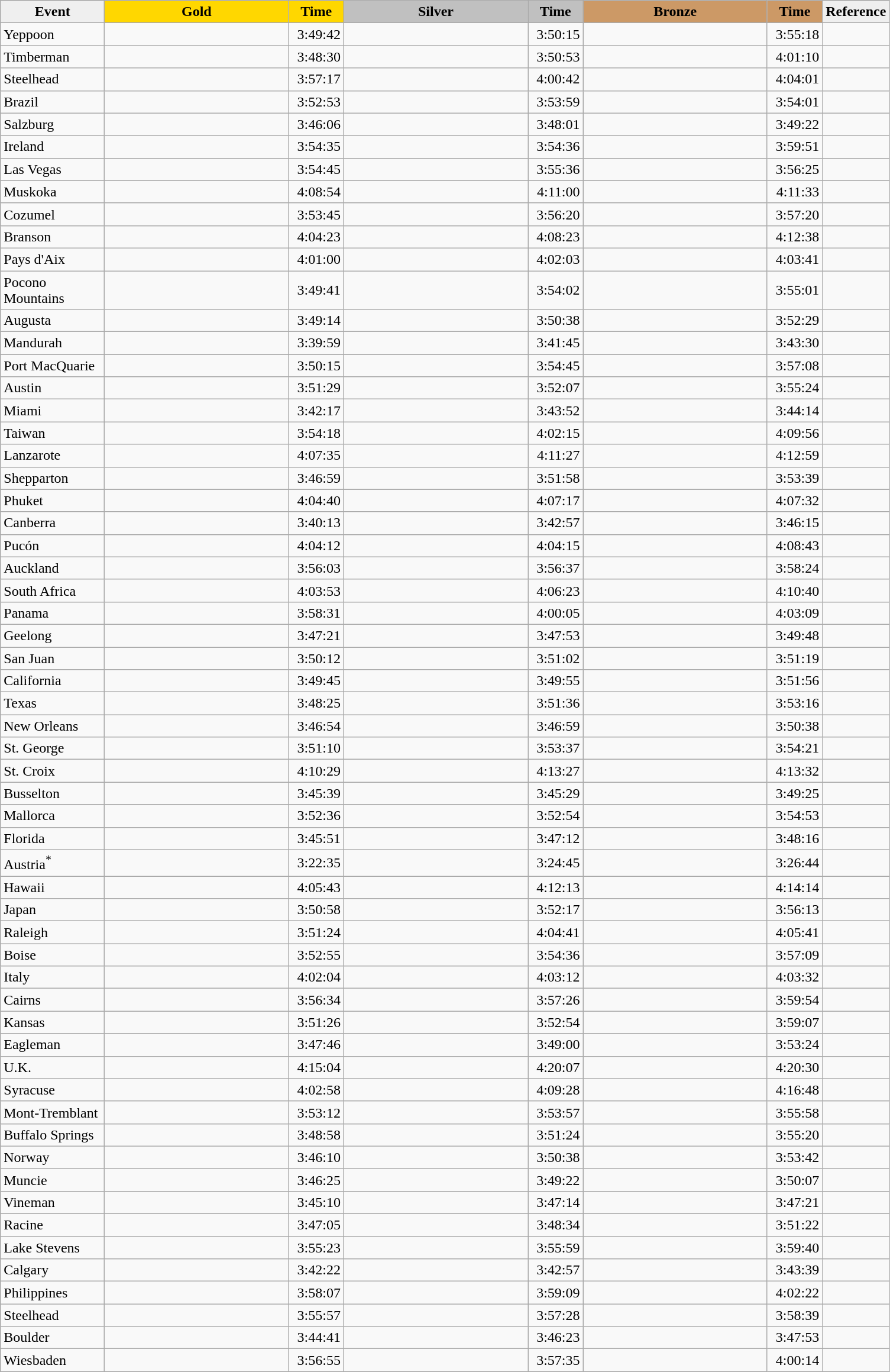<table class="wikitable sortable">
<tr align="center">
<td width="110" bgcolor="efefef"><strong>Event</strong></td>
<td width="200" bgcolor="gold"><strong>Gold</strong></td>
<td width="55" bgcolor="gold"><strong>Time</strong></td>
<td width="200" bgcolor="silver"><strong>Silver</strong></td>
<td width="55" bgcolor="silver"><strong>Time</strong></td>
<td width="200" bgcolor="cc9966"><strong>Bronze</strong></td>
<td width="55" bgcolor="cc9966"><strong>Time</strong></td>
<td class="unsortable" bgcolor="efefef"><strong>Reference</strong></td>
</tr>
<tr>
<td>Yeppoon</td>
<td></td>
<td align="right">3:49:42</td>
<td></td>
<td align="right">3:50:15</td>
<td></td>
<td align="right">3:55:18</td>
<td></td>
</tr>
<tr>
<td>Timberman</td>
<td></td>
<td align="right">3:48:30</td>
<td></td>
<td align="right">3:50:53</td>
<td></td>
<td align="right">4:01:10</td>
<td></td>
</tr>
<tr>
<td>Steelhead</td>
<td></td>
<td align="right">3:57:17</td>
<td></td>
<td align="right">4:00:42</td>
<td></td>
<td align="right">4:04:01</td>
<td></td>
</tr>
<tr>
<td>Brazil</td>
<td></td>
<td align="right">3:52:53</td>
<td></td>
<td align="right">3:53:59</td>
<td></td>
<td align="right">3:54:01</td>
<td></td>
</tr>
<tr>
<td>Salzburg</td>
<td></td>
<td align="right">3:46:06</td>
<td></td>
<td align="right">3:48:01</td>
<td></td>
<td align="right">3:49:22</td>
<td></td>
</tr>
<tr>
<td>Ireland</td>
<td></td>
<td align="right">3:54:35</td>
<td></td>
<td align="right">3:54:36</td>
<td></td>
<td align="right">3:59:51</td>
<td></td>
</tr>
<tr>
<td>Las Vegas</td>
<td></td>
<td align="right">3:54:45</td>
<td></td>
<td align="right">3:55:36</td>
<td></td>
<td align="right">3:56:25</td>
<td></td>
</tr>
<tr>
<td>Muskoka</td>
<td></td>
<td align="right">4:08:54</td>
<td></td>
<td align="right">4:11:00</td>
<td></td>
<td align="right">4:11:33</td>
<td></td>
</tr>
<tr>
<td>Cozumel</td>
<td></td>
<td align="right">3:53:45</td>
<td></td>
<td align="right">3:56:20</td>
<td></td>
<td align="right">3:57:20</td>
<td></td>
</tr>
<tr>
<td>Branson</td>
<td></td>
<td align="right">4:04:23</td>
<td></td>
<td align="right">4:08:23</td>
<td></td>
<td align="right">4:12:38</td>
<td></td>
</tr>
<tr>
<td>Pays d'Aix</td>
<td></td>
<td align="right">4:01:00</td>
<td></td>
<td align="right">4:02:03</td>
<td></td>
<td align="right">4:03:41</td>
<td></td>
</tr>
<tr>
<td>Pocono Mountains</td>
<td></td>
<td align="right">3:49:41</td>
<td></td>
<td align="right">3:54:02</td>
<td></td>
<td align="right">3:55:01</td>
<td></td>
</tr>
<tr>
<td>Augusta</td>
<td></td>
<td align="right">3:49:14</td>
<td></td>
<td align="right">3:50:38</td>
<td></td>
<td align="right">3:52:29</td>
<td></td>
</tr>
<tr>
<td>Mandurah</td>
<td></td>
<td align="right">3:39:59</td>
<td></td>
<td align="right">3:41:45</td>
<td></td>
<td align="right">3:43:30</td>
<td></td>
</tr>
<tr>
<td>Port MacQuarie</td>
<td></td>
<td align="right">3:50:15</td>
<td></td>
<td align="right">3:54:45</td>
<td></td>
<td align="right">3:57:08</td>
<td></td>
</tr>
<tr>
<td>Austin</td>
<td></td>
<td align="right">3:51:29</td>
<td></td>
<td align="right">3:52:07</td>
<td></td>
<td align="right">3:55:24</td>
<td></td>
</tr>
<tr>
<td>Miami</td>
<td></td>
<td align="right">3:42:17</td>
<td></td>
<td align="right">3:43:52</td>
<td></td>
<td align="right">3:44:14</td>
<td></td>
</tr>
<tr>
<td>Taiwan</td>
<td></td>
<td align="right">3:54:18</td>
<td></td>
<td align="right">4:02:15</td>
<td></td>
<td align="right">4:09:56</td>
<td></td>
</tr>
<tr>
<td>Lanzarote</td>
<td></td>
<td align="right">4:07:35</td>
<td></td>
<td align="right">4:11:27</td>
<td></td>
<td align="right">4:12:59</td>
<td></td>
</tr>
<tr>
<td>Shepparton</td>
<td></td>
<td align="right">3:46:59</td>
<td></td>
<td align="right">3:51:58</td>
<td></td>
<td align="right">3:53:39</td>
<td></td>
</tr>
<tr>
<td>Phuket</td>
<td></td>
<td align="right">4:04:40</td>
<td></td>
<td align="right">4:07:17</td>
<td></td>
<td align="right">4:07:32</td>
<td></td>
</tr>
<tr>
<td>Canberra</td>
<td></td>
<td align="right">3:40:13</td>
<td></td>
<td align="right">3:42:57</td>
<td></td>
<td align="right">3:46:15</td>
<td></td>
</tr>
<tr>
<td>Pucón</td>
<td></td>
<td align="right">4:04:12</td>
<td></td>
<td align="right">4:04:15</td>
<td></td>
<td align="right">4:08:43</td>
<td></td>
</tr>
<tr>
<td>Auckland</td>
<td></td>
<td align="right">3:56:03</td>
<td></td>
<td align="right">3:56:37</td>
<td></td>
<td align="right">3:58:24</td>
<td></td>
</tr>
<tr>
<td>South Africa</td>
<td></td>
<td align="right">4:03:53</td>
<td></td>
<td align="right">4:06:23</td>
<td></td>
<td align="right">4:10:40</td>
<td></td>
</tr>
<tr>
<td>Panama</td>
<td></td>
<td align="right">3:58:31</td>
<td></td>
<td align="right">4:00:05</td>
<td></td>
<td align="right">4:03:09</td>
<td></td>
</tr>
<tr>
<td>Geelong</td>
<td></td>
<td align="right">3:47:21</td>
<td></td>
<td align="right">3:47:53</td>
<td></td>
<td align="right">3:49:48</td>
<td></td>
</tr>
<tr>
<td>San Juan</td>
<td></td>
<td align="right">3:50:12</td>
<td></td>
<td align="right">3:51:02</td>
<td></td>
<td align="right">3:51:19</td>
<td></td>
</tr>
<tr>
<td>California</td>
<td></td>
<td align="right">3:49:45</td>
<td></td>
<td align="right">3:49:55</td>
<td></td>
<td align="right">3:51:56</td>
<td></td>
</tr>
<tr>
<td>Texas</td>
<td></td>
<td align="right">3:48:25</td>
<td></td>
<td align="right">3:51:36</td>
<td></td>
<td align="right">3:53:16</td>
<td></td>
</tr>
<tr>
<td>New Orleans</td>
<td></td>
<td align="right">3:46:54</td>
<td></td>
<td align="right">3:46:59</td>
<td></td>
<td align="right">3:50:38</td>
<td></td>
</tr>
<tr>
<td>St. George</td>
<td></td>
<td align="right">3:51:10</td>
<td></td>
<td align="right">3:53:37</td>
<td></td>
<td align="right">3:54:21</td>
<td></td>
</tr>
<tr>
<td>St. Croix</td>
<td></td>
<td align="right">4:10:29</td>
<td></td>
<td align="right">4:13:27</td>
<td></td>
<td align="right">4:13:32</td>
<td></td>
</tr>
<tr>
<td>Busselton</td>
<td></td>
<td align="right">3:45:39</td>
<td></td>
<td align="right">3:45:29</td>
<td></td>
<td align="right">3:49:25</td>
<td></td>
</tr>
<tr>
<td>Mallorca</td>
<td></td>
<td align="right">3:52:36</td>
<td></td>
<td align="right">3:52:54</td>
<td></td>
<td align="right">3:54:53</td>
<td></td>
</tr>
<tr>
<td>Florida</td>
<td></td>
<td align="right">3:45:51</td>
<td></td>
<td align="right">3:47:12</td>
<td></td>
<td align="right">3:48:16</td>
<td></td>
</tr>
<tr>
<td>Austria<sup>*</sup></td>
<td></td>
<td align="right">3:22:35</td>
<td></td>
<td align="right">3:24:45</td>
<td></td>
<td align="right">3:26:44</td>
<td></td>
</tr>
<tr>
<td>Hawaii</td>
<td></td>
<td align="right">4:05:43</td>
<td></td>
<td align="right">4:12:13</td>
<td></td>
<td align="right">4:14:14</td>
<td></td>
</tr>
<tr>
<td>Japan</td>
<td></td>
<td align="right">3:50:58</td>
<td></td>
<td align="right">3:52:17</td>
<td></td>
<td align="right">3:56:13</td>
<td></td>
</tr>
<tr>
<td>Raleigh</td>
<td></td>
<td align="right">3:51:24</td>
<td></td>
<td align="right">4:04:41</td>
<td></td>
<td align="right">4:05:41</td>
<td></td>
</tr>
<tr>
<td>Boise</td>
<td></td>
<td align="right">3:52:55</td>
<td></td>
<td align="right">3:54:36</td>
<td></td>
<td align="right">3:57:09</td>
<td></td>
</tr>
<tr>
<td>Italy</td>
<td></td>
<td align="right">4:02:04</td>
<td></td>
<td align="right">4:03:12</td>
<td></td>
<td align="right">4:03:32</td>
<td></td>
</tr>
<tr>
<td>Cairns</td>
<td></td>
<td align="right">3:56:34</td>
<td></td>
<td align="right">3:57:26</td>
<td></td>
<td align="right">3:59:54</td>
<td></td>
</tr>
<tr>
<td>Kansas</td>
<td></td>
<td align="right">3:51:26</td>
<td></td>
<td align="right">3:52:54</td>
<td></td>
<td align="right">3:59:07</td>
<td></td>
</tr>
<tr>
<td>Eagleman</td>
<td></td>
<td align="right">3:47:46</td>
<td></td>
<td align="right">3:49:00</td>
<td></td>
<td align="right">3:53:24</td>
<td></td>
</tr>
<tr>
<td>U.K.</td>
<td></td>
<td align="right">4:15:04</td>
<td></td>
<td align="right">4:20:07</td>
<td></td>
<td align="right">4:20:30</td>
<td></td>
</tr>
<tr>
<td>Syracuse</td>
<td></td>
<td align="right">4:02:58</td>
<td></td>
<td align="right">4:09:28</td>
<td></td>
<td align="right">4:16:48</td>
<td></td>
</tr>
<tr>
<td>Mont-Tremblant</td>
<td></td>
<td align="right">3:53:12</td>
<td></td>
<td align="right">3:53:57</td>
<td></td>
<td align="right">3:55:58</td>
<td></td>
</tr>
<tr>
<td>Buffalo Springs</td>
<td></td>
<td align="right">3:48:58</td>
<td></td>
<td align="right">3:51:24</td>
<td></td>
<td align="right">3:55:20</td>
<td></td>
</tr>
<tr>
<td>Norway</td>
<td></td>
<td align="right">3:46:10</td>
<td></td>
<td align="right">3:50:38</td>
<td></td>
<td align="right">3:53:42</td>
<td></td>
</tr>
<tr>
<td>Muncie</td>
<td></td>
<td align="right">3:46:25</td>
<td></td>
<td align="right">3:49:22</td>
<td></td>
<td align="right">3:50:07</td>
<td></td>
</tr>
<tr>
<td>Vineman</td>
<td></td>
<td align="right">3:45:10</td>
<td></td>
<td align="right">3:47:14</td>
<td></td>
<td align="right">3:47:21</td>
<td></td>
</tr>
<tr>
<td>Racine</td>
<td></td>
<td align="right">3:47:05</td>
<td></td>
<td align="right">3:48:34</td>
<td></td>
<td align="right">3:51:22</td>
<td></td>
</tr>
<tr>
<td>Lake Stevens</td>
<td></td>
<td align="right">3:55:23</td>
<td></td>
<td align="right">3:55:59</td>
<td></td>
<td align="right">3:59:40</td>
<td></td>
</tr>
<tr>
<td>Calgary</td>
<td></td>
<td align="right">3:42:22</td>
<td></td>
<td align="right">3:42:57</td>
<td></td>
<td align="right">3:43:39</td>
<td></td>
</tr>
<tr>
<td>Philippines</td>
<td></td>
<td align="right">3:58:07</td>
<td></td>
<td align="right">3:59:09</td>
<td></td>
<td align="right">4:02:22</td>
<td></td>
</tr>
<tr>
<td>Steelhead</td>
<td></td>
<td align="right">3:55:57</td>
<td></td>
<td align="right">3:57:28</td>
<td></td>
<td align="right">3:58:39</td>
<td></td>
</tr>
<tr>
<td>Boulder</td>
<td></td>
<td align="right">3:44:41</td>
<td></td>
<td align="right">3:46:23</td>
<td></td>
<td align="right">3:47:53</td>
<td></td>
</tr>
<tr>
<td>Wiesbaden</td>
<td></td>
<td align="right">3:56:55</td>
<td></td>
<td align="right">3:57:35</td>
<td></td>
<td align="right">4:00:14</td>
<td></td>
</tr>
</table>
